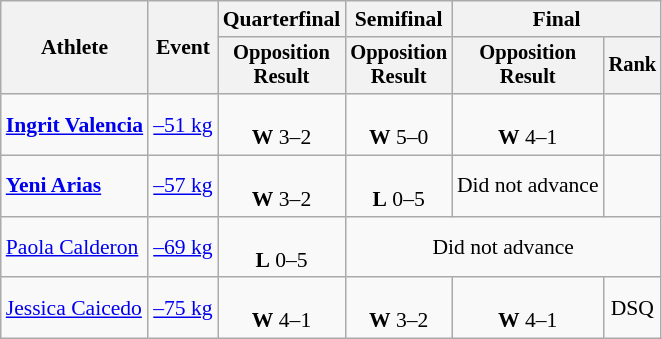<table class=wikitable style=font-size:90%;text-align:center>
<tr>
<th rowspan=2>Athlete</th>
<th rowspan=2>Event</th>
<th>Quarterfinal</th>
<th>Semifinal</th>
<th colspan=2>Final</th>
</tr>
<tr style=font-size:95%>
<th>Opposition<br>Result</th>
<th>Opposition<br>Result</th>
<th>Opposition<br>Result</th>
<th>Rank</th>
</tr>
<tr>
<td align=left><strong><a href='#'>Ingrit Valencia</a></strong></td>
<td align=left><a href='#'>–51 kg</a></td>
<td><br><strong>W</strong> 3–2</td>
<td><br><strong>W</strong> 5–0</td>
<td><br><strong>W</strong> 4–1</td>
<td></td>
</tr>
<tr>
<td align=left><strong><a href='#'>Yeni Arias</a></strong></td>
<td align=left><a href='#'>–57 kg</a></td>
<td><br><strong>W</strong> 3–2</td>
<td><br><strong>L</strong> 0–5</td>
<td>Did not advance</td>
<td></td>
</tr>
<tr>
<td align=left><a href='#'>Paola Calderon</a></td>
<td align=left><a href='#'>–69 kg</a></td>
<td><br><strong>L</strong> 0–5</td>
<td colspan=3>Did not advance</td>
</tr>
<tr>
<td align=left><a href='#'>Jessica Caicedo</a></td>
<td align=left><a href='#'>–75 kg</a></td>
<td><br><strong>W</strong> 4–1</td>
<td><br><strong>W</strong> 3–2</td>
<td><br><strong>W</strong> 4–1</td>
<td>DSQ </td>
</tr>
</table>
